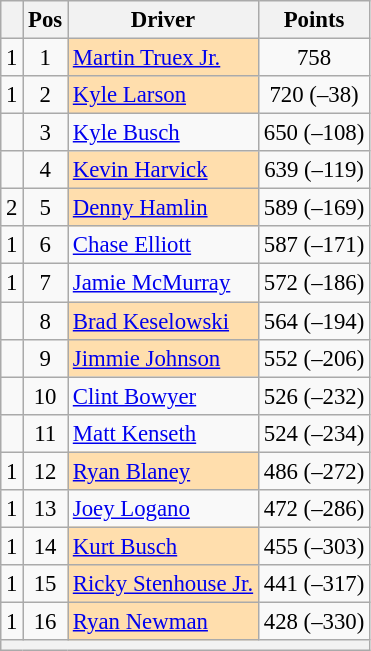<table class="wikitable" style="font-size: 95%;">
<tr>
<th></th>
<th>Pos</th>
<th>Driver</th>
<th>Points</th>
</tr>
<tr>
<td align="left"> 1</td>
<td style="text-align:center;">1</td>
<td style="background:#FFDEAD;"><a href='#'>Martin Truex Jr.</a></td>
<td style="text-align:center;">758</td>
</tr>
<tr>
<td align="left"> 1</td>
<td style="text-align:center;">2</td>
<td style="background:#FFDEAD;"><a href='#'>Kyle Larson</a></td>
<td style="text-align:center;">720 (–38)</td>
</tr>
<tr>
<td align="left"></td>
<td style="text-align:center;">3</td>
<td><a href='#'>Kyle Busch</a></td>
<td style="text-align:center;">650 (–108)</td>
</tr>
<tr>
<td align="left"></td>
<td style="text-align:center;">4</td>
<td style="background:#FFDEAD;"><a href='#'>Kevin Harvick</a></td>
<td style="text-align:center;">639 (–119)</td>
</tr>
<tr>
<td align="left"> 2</td>
<td style="text-align:center;">5</td>
<td style="background:#FFDEAD;"><a href='#'>Denny Hamlin</a></td>
<td style="text-align:center;">589 (–169)</td>
</tr>
<tr>
<td align="left"> 1</td>
<td style="text-align:center;">6</td>
<td><a href='#'>Chase Elliott</a></td>
<td style="text-align:center;">587 (–171)</td>
</tr>
<tr>
<td align="left"> 1</td>
<td style="text-align:center;">7</td>
<td><a href='#'>Jamie McMurray</a></td>
<td style="text-align:center;">572 (–186)</td>
</tr>
<tr>
<td align="left"></td>
<td style="text-align:center;">8</td>
<td style="background:#FFDEAD;"><a href='#'>Brad Keselowski</a></td>
<td style="text-align:center;">564 (–194)</td>
</tr>
<tr>
<td align="left"></td>
<td style="text-align:center;">9</td>
<td style="background:#FFDEAD;"><a href='#'>Jimmie Johnson</a></td>
<td style="text-align:center;">552 (–206)</td>
</tr>
<tr>
<td align="left"></td>
<td style="text-align:center;">10</td>
<td><a href='#'>Clint Bowyer</a></td>
<td style="text-align:center;">526 (–232)</td>
</tr>
<tr>
<td align="left"></td>
<td style="text-align:center;">11</td>
<td><a href='#'>Matt Kenseth</a></td>
<td style="text-align:center;">524 (–234)</td>
</tr>
<tr>
<td align="left"> 1</td>
<td style="text-align:center;">12</td>
<td style="background:#FFDEAD;"><a href='#'>Ryan Blaney</a></td>
<td style="text-align:center;">486 (–272)</td>
</tr>
<tr>
<td align="left"> 1</td>
<td style="text-align:center;">13</td>
<td><a href='#'>Joey Logano</a></td>
<td style="text-align:center;">472 (–286)</td>
</tr>
<tr>
<td align="left"> 1</td>
<td style="text-align:center;">14</td>
<td style="background:#FFDEAD;"><a href='#'>Kurt Busch</a></td>
<td style="text-align:center;">455 (–303)</td>
</tr>
<tr>
<td align="left"> 1</td>
<td style="text-align:center;">15</td>
<td style="background:#FFDEAD;"><a href='#'>Ricky Stenhouse Jr.</a></td>
<td style="text-align:center;">441 (–317)</td>
</tr>
<tr>
<td align="left"> 1</td>
<td style="text-align:center;">16</td>
<td style="background:#FFDEAD;"><a href='#'>Ryan Newman</a></td>
<td style="text-align:center;">428 (–330)</td>
</tr>
<tr class="sortbottom">
<th colspan="9"></th>
</tr>
</table>
